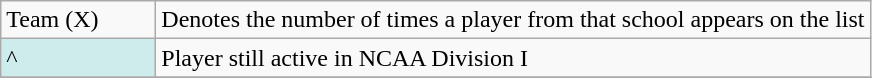<table class="wikitable">
<tr>
<td>Team (X)</td>
<td>Denotes the number of times a player from that school appears on the list</td>
</tr>
<tr>
<td style="background-color:#CFECEC; width:6em">^</td>
<td>Player still active in NCAA Division I</td>
</tr>
<tr>
</tr>
</table>
